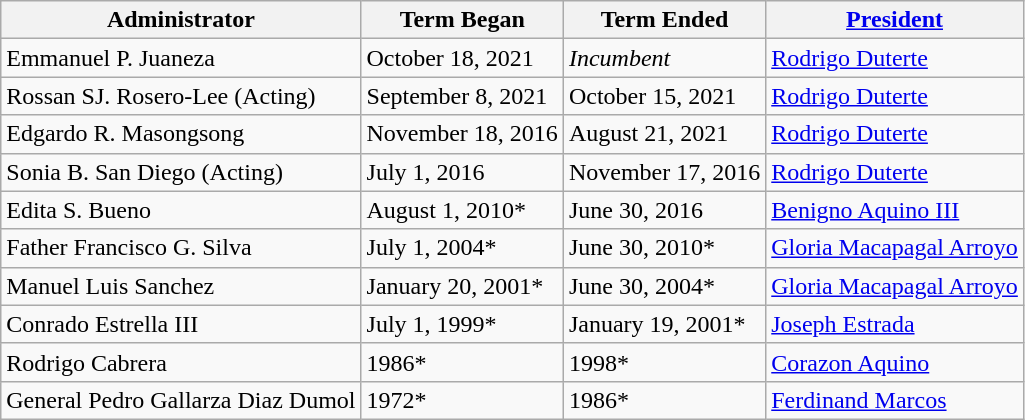<table class=wikitable>
<tr>
<th>Administrator</th>
<th>Term Began</th>
<th>Term Ended</th>
<th><a href='#'>President</a></th>
</tr>
<tr>
<td>Emmanuel P. Juaneza</td>
<td>October 18, 2021</td>
<td><em>Incumbent</em></td>
<td><a href='#'>Rodrigo Duterte</a></td>
</tr>
<tr>
<td>Rossan SJ. Rosero-Lee (Acting)</td>
<td>September 8, 2021</td>
<td>October 15, 2021</td>
<td><a href='#'>Rodrigo Duterte</a></td>
</tr>
<tr>
<td>Edgardo R. Masongsong</td>
<td>November 18, 2016</td>
<td>August 21, 2021</td>
<td><a href='#'>Rodrigo Duterte</a></td>
</tr>
<tr>
<td>Sonia B. San Diego (Acting)</td>
<td>July 1, 2016</td>
<td>November 17, 2016</td>
<td><a href='#'>Rodrigo Duterte</a></td>
</tr>
<tr>
<td>Edita S. Bueno</td>
<td>August 1, 2010*</td>
<td>June 30, 2016</td>
<td><a href='#'>Benigno Aquino III</a></td>
</tr>
<tr>
<td>Father Francisco G. Silva</td>
<td>July 1, 2004*</td>
<td>June 30, 2010*</td>
<td><a href='#'>Gloria Macapagal Arroyo</a></td>
</tr>
<tr>
<td>Manuel Luis Sanchez</td>
<td>January 20, 2001*</td>
<td>June 30, 2004*</td>
<td><a href='#'>Gloria Macapagal Arroyo</a></td>
</tr>
<tr>
<td>Conrado Estrella III</td>
<td>July 1, 1999*</td>
<td>January 19, 2001*</td>
<td><a href='#'>Joseph Estrada</a></td>
</tr>
<tr>
<td>Rodrigo Cabrera</td>
<td>1986*</td>
<td>1998*</td>
<td><a href='#'>Corazon Aquino</a></td>
</tr>
<tr>
<td>General Pedro Gallarza Diaz Dumol</td>
<td>1972*</td>
<td>1986*</td>
<td><a href='#'>Ferdinand Marcos</a></td>
</tr>
</table>
